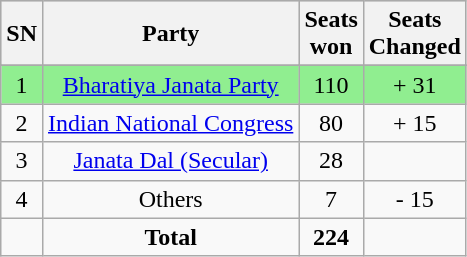<table class="wikitable sortable" style="text-align:center;">
<tr bgcolor="#cccccc">
<th>SN</th>
<th>Party</th>
<th>Seats<br>won</th>
<th>Seats<br> Changed</th>
</tr>
<tr>
</tr>
<tr style="background: #90EE90;">
<td>1</td>
<td><a href='#'>Bharatiya Janata Party</a></td>
<td>110</td>
<td>+ 31</td>
</tr>
<tr>
<td>2</td>
<td><a href='#'>Indian National Congress</a></td>
<td>80</td>
<td>+ 15</td>
</tr>
<tr>
<td>3</td>
<td><a href='#'>Janata Dal (Secular)</a></td>
<td>28</td>
<td></td>
</tr>
<tr -12>
<td>4</td>
<td>Others</td>
<td>7</td>
<td>- 15</td>
</tr>
<tr>
<td></td>
<td><strong>Total</strong></td>
<td><strong>224</strong></td>
<td></td>
</tr>
</table>
